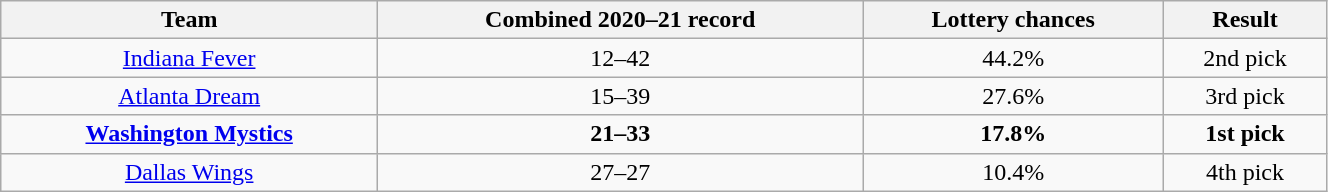<table class="wikitable sortable" style="text-align: center; width: 70%">
<tr>
<th>Team</th>
<th>Combined 2020–21 record</th>
<th>Lottery chances</th>
<th>Result</th>
</tr>
<tr>
<td><a href='#'>Indiana Fever</a></td>
<td>12–42</td>
<td>44.2%</td>
<td>2nd pick</td>
</tr>
<tr>
<td><a href='#'>Atlanta Dream</a></td>
<td>15–39</td>
<td>27.6%</td>
<td>3rd pick</td>
</tr>
<tr>
<td><strong><a href='#'>Washington Mystics</a></strong></td>
<td><strong>21–33</strong></td>
<td><strong>17.8%</strong></td>
<td><strong>1st pick</strong></td>
</tr>
<tr>
<td><a href='#'>Dallas Wings</a> </td>
<td>27–27</td>
<td>10.4%</td>
<td>4th pick</td>
</tr>
</table>
